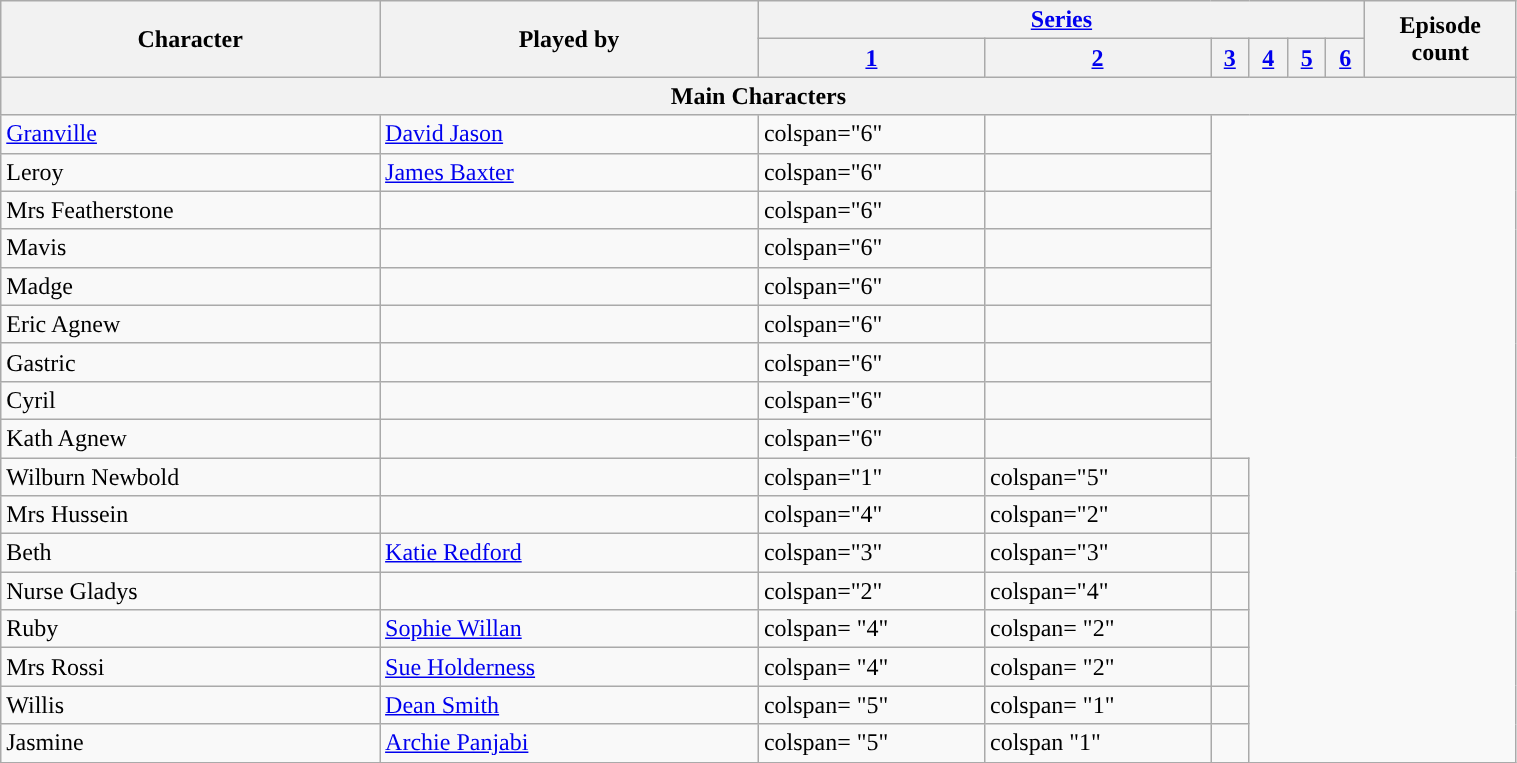<table class="wikitable planrowheaders" style="width: 80%; margin-right: 0;">
<tr>
<th rowspan="2" width="25%">Character</th>
<th rowspan="2" width="25%">Played by</th>
<th colspan="6” width="40%"><a href='#'>Series</a></th>
<th rowspan="2" width="10%">Episode count</th>
</tr>
<tr>
<th><a href='#'>1</a></th>
<th><a href='#'>2</a></th>
<th><a href='#'>3</a></th>
<th><a href='#'>4</a></th>
<th><a href='#'>5</a></th>
<th><a href='#'>6</a></th>
</tr>
<tr>
<th colspan="12”">Main Characters</th>
</tr>
<tr>
<td><a href='#'>Granville</a></td>
<td><a href='#'>David Jason</a></td>
<td>colspan="6" </td>
<td></td>
</tr>
<tr>
<td>Leroy</td>
<td><a href='#'>James Baxter</a></td>
<td>colspan="6" </td>
<td></td>
</tr>
<tr>
<td>Mrs Featherstone</td>
<td></td>
<td>colspan="6" </td>
<td></td>
</tr>
<tr>
<td>Mavis</td>
<td></td>
<td>colspan="6" </td>
<td></td>
</tr>
<tr>
<td>Madge</td>
<td></td>
<td>colspan="6" </td>
<td></td>
</tr>
<tr>
<td>Eric Agnew</td>
<td></td>
<td>colspan="6" </td>
<td></td>
</tr>
<tr>
<td>Gastric</td>
<td></td>
<td>colspan="6" </td>
<td></td>
</tr>
<tr>
<td>Cyril</td>
<td></td>
<td>colspan="6" </td>
<td></td>
</tr>
<tr>
<td>Kath Agnew</td>
<td></td>
<td>colspan="6" </td>
<td></td>
</tr>
<tr>
<td>Wilburn Newbold</td>
<td></td>
<td>colspan="1" </td>
<td>colspan="5" </td>
<td></td>
</tr>
<tr>
<td>Mrs Hussein</td>
<td></td>
<td>colspan="4" </td>
<td>colspan="2" </td>
<td></td>
</tr>
<tr>
<td>Beth</td>
<td><a href='#'>Katie Redford</a></td>
<td>colspan="3" </td>
<td>colspan="3" </td>
<td></td>
</tr>
<tr>
<td>Nurse Gladys</td>
<td></td>
<td>colspan="2" </td>
<td>colspan="4" </td>
<td></td>
</tr>
<tr>
<td>Ruby</td>
<td><a href='#'>Sophie Willan</a></td>
<td>colspan= "4" </td>
<td>colspan= "2" </td>
<td></td>
</tr>
<tr>
<td>Mrs Rossi</td>
<td><a href='#'>Sue Holderness</a></td>
<td>colspan= "4" </td>
<td>colspan= "2" </td>
<td></td>
</tr>
<tr>
<td>Willis</td>
<td><a href='#'>Dean Smith</a></td>
<td>colspan= "5" </td>
<td>colspan= "1" </td>
<td></td>
</tr>
<tr>
<td>Jasmine</td>
<td><a href='#'>Archie Panjabi</a></td>
<td>colspan= "5" </td>
<td>colspan "1" </td>
<td></td>
</tr>
<tr>
</tr>
</table>
